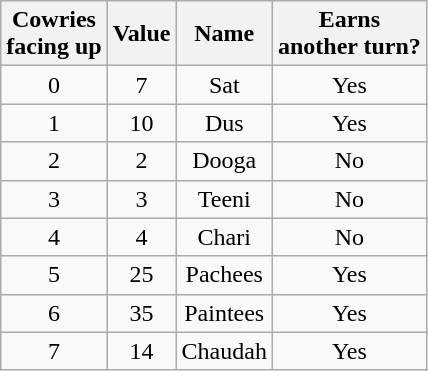<table class="wikitable" style="text-align:center">
<tr>
<th>Cowries <br>facing up</th>
<th>Value</th>
<th>Name</th>
<th>Earns <br>another turn?</th>
</tr>
<tr>
<td>0</td>
<td>7</td>
<td>Sat</td>
<td>Yes</td>
</tr>
<tr>
<td>1</td>
<td>10</td>
<td>Dus</td>
<td>Yes</td>
</tr>
<tr>
<td>2</td>
<td>2</td>
<td>Dooga</td>
<td>No</td>
</tr>
<tr>
<td>3</td>
<td>3</td>
<td>Teeni</td>
<td>No</td>
</tr>
<tr>
<td>4</td>
<td>4</td>
<td>Chari</td>
<td>No</td>
</tr>
<tr>
<td>5</td>
<td>25</td>
<td>Pachees</td>
<td>Yes</td>
</tr>
<tr>
<td>6</td>
<td>35</td>
<td>Paintees</td>
<td>Yes</td>
</tr>
<tr>
<td>7</td>
<td>14</td>
<td>Chaudah</td>
<td>Yes</td>
</tr>
</table>
